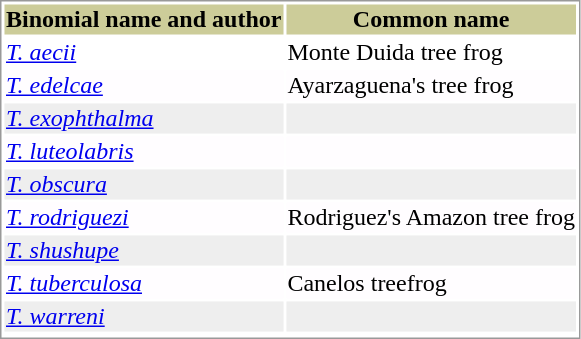<table style="text-align:left; border:1px solid #999999; ">
<tr style="background:#CCCC99; text-align: center; ">
<th>Binomial name and author</th>
<th>Common name</th>
</tr>
<tr |-style="background:#EEEEEE;">
<td><em><a href='#'>T. aecii</a></em> </td>
<td>Monte Duida tree frog</td>
</tr>
<tr style="background:#FFFDFF;">
<td><em><a href='#'>T. edelcae</a></em> </td>
<td>Ayarzaguena's tree frog</td>
</tr>
<tr style="background:#EEEEEE;">
<td><em><a href='#'>T. exophthalma</a></em> </td>
<td></td>
</tr>
<tr style="background:#FFFDFF;">
<td><em><a href='#'>T. luteolabris</a></em> </td>
<td></td>
</tr>
<tr style="background:#EEEEEE;">
<td><em><a href='#'>T. obscura</a></em> </td>
<td></td>
</tr>
<tr style="background:#FFFDFF;">
<td><em><a href='#'>T. rodriguezi</a></em> </td>
<td>Rodriguez's Amazon tree frog</td>
</tr>
<tr style="background:#EEEEEE;">
<td><em><a href='#'>T. shushupe</a></em> </td>
<td></td>
</tr>
<tr style="background:#FFFDFF;">
<td><em><a href='#'>T. tuberculosa</a></em> </td>
<td>Canelos treefrog</td>
</tr>
<tr style="background:#EEEEEE;">
<td><em><a href='#'>T. warreni</a></em> </td>
<td></td>
</tr>
<tr>
</tr>
</table>
